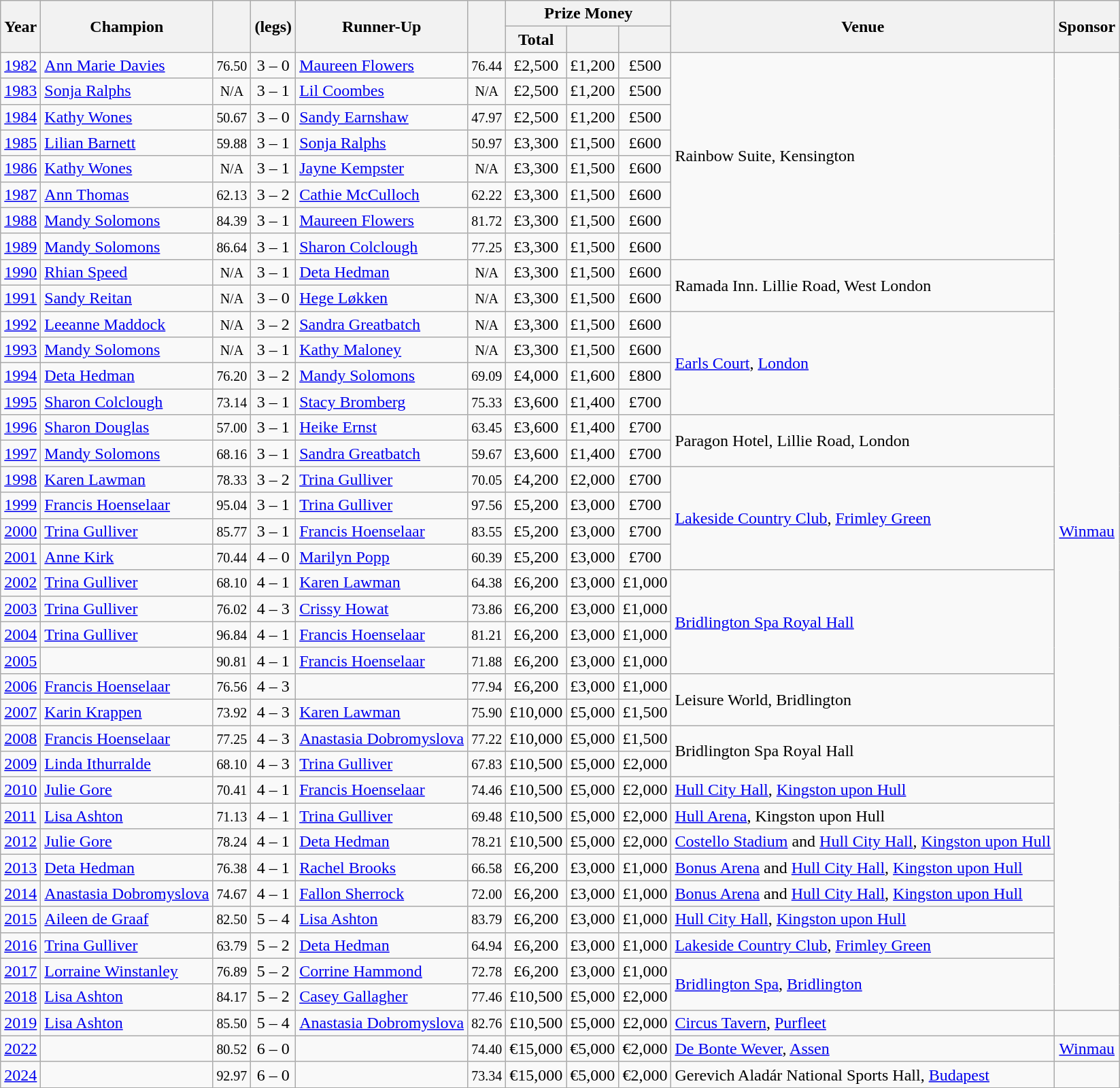<table class="wikitable sortable">
<tr>
<th rowspan=2>Year</th>
<th rowspan=2>Champion</th>
<th rowspan=2></th>
<th rowspan=2> (legs)</th>
<th rowspan=2>Runner-Up</th>
<th rowspan=2></th>
<th colspan=3>Prize Money</th>
<th rowspan=2>Venue</th>
<th rowspan=2>Sponsor</th>
</tr>
<tr>
<th>Total</th>
<th></th>
<th></th>
</tr>
<tr>
<td><a href='#'>1982</a></td>
<td> <a href='#'>Ann Marie Davies</a></td>
<td align="center"><small><span>76.50</span></small></td>
<td align=center>3 – 0</td>
<td> <a href='#'>Maureen Flowers</a></td>
<td align="center"><small><span>76.44</span></small></td>
<td align=center>£2,500</td>
<td align=center>£1,200</td>
<td align=center>£500</td>
<td rowspan=8>Rainbow Suite, Kensington</td>
<td rowspan=37 align=center><a href='#'>Winmau</a></td>
</tr>
<tr>
<td><a href='#'>1983</a></td>
<td> <a href='#'>Sonja Ralphs</a></td>
<td align="center"><small><span>N/A</span></small></td>
<td align=center>3 – 1</td>
<td> <a href='#'>Lil Coombes</a></td>
<td align="center"><small><span>N/A</span></small></td>
<td align=center>£2,500</td>
<td align=center>£1,200</td>
<td align=center>£500</td>
</tr>
<tr>
<td><a href='#'>1984</a></td>
<td> <a href='#'>Kathy Wones</a></td>
<td align="center"><small><span>50.67</span></small></td>
<td align=center>3 – 0</td>
<td> <a href='#'>Sandy Earnshaw</a></td>
<td align="center"><small><span>47.97</span></small></td>
<td align=center>£2,500</td>
<td align=center>£1,200</td>
<td align=center>£500</td>
</tr>
<tr>
<td><a href='#'>1985</a></td>
<td> <a href='#'>Lilian Barnett</a></td>
<td align="center"><small><span>59.88</span></small></td>
<td align=center>3 – 1</td>
<td> <a href='#'>Sonja Ralphs</a></td>
<td align="center"><small><span>50.97</span></small></td>
<td align=center>£3,300</td>
<td align=center>£1,500</td>
<td align=center>£600</td>
</tr>
<tr>
<td><a href='#'>1986</a></td>
<td> <a href='#'>Kathy Wones</a></td>
<td align="center"><small><span>N/A</span></small></td>
<td align=center>3 – 1</td>
<td> <a href='#'>Jayne Kempster</a></td>
<td align="center"><small><span>N/A</span></small></td>
<td align=center>£3,300</td>
<td align=center>£1,500</td>
<td align=center>£600</td>
</tr>
<tr>
<td><a href='#'>1987</a></td>
<td> <a href='#'>Ann Thomas</a></td>
<td align="center"><small><span>62.13</span></small></td>
<td align=center>3 – 2</td>
<td> <a href='#'>Cathie McCulloch</a></td>
<td align="center"><small><span>62.22</span></small></td>
<td align=center>£3,300</td>
<td align=center>£1,500</td>
<td align=center>£600</td>
</tr>
<tr>
<td><a href='#'>1988</a></td>
<td> <a href='#'>Mandy Solomons</a></td>
<td align="center"><small><span>84.39</span></small></td>
<td align=center>3 – 1</td>
<td> <a href='#'>Maureen Flowers</a></td>
<td align="center"><small><span>81.72</span></small></td>
<td align=center>£3,300</td>
<td align=center>£1,500</td>
<td align=center>£600</td>
</tr>
<tr>
<td><a href='#'>1989</a></td>
<td> <a href='#'>Mandy Solomons</a></td>
<td align="center"><small><span>86.64</span></small></td>
<td align=center>3 – 1</td>
<td> <a href='#'>Sharon Colclough</a></td>
<td align="center"><small><span>77.25</span></small></td>
<td align=center>£3,300</td>
<td align=center>£1,500</td>
<td align=center>£600</td>
</tr>
<tr>
<td><a href='#'>1990</a></td>
<td> <a href='#'>Rhian Speed</a></td>
<td align="center"><small><span>N/A</span></small></td>
<td align=center>3 – 1</td>
<td> <a href='#'>Deta Hedman</a></td>
<td align="center"><small><span>N/A</span></small></td>
<td align=center>£3,300</td>
<td align=center>£1,500</td>
<td align=center>£600</td>
<td rowspan=2>Ramada Inn. Lillie Road, West London</td>
</tr>
<tr>
<td><a href='#'>1991</a></td>
<td> <a href='#'>Sandy Reitan</a></td>
<td align="center"><small><span>N/A</span></small></td>
<td align=center>3 – 0</td>
<td> <a href='#'>Hege Løkken</a></td>
<td align="center"><small><span>N/A</span></small></td>
<td align=center>£3,300</td>
<td align=center>£1,500</td>
<td align=center>£600</td>
</tr>
<tr>
<td><a href='#'>1992</a></td>
<td> <a href='#'>Leeanne Maddock</a></td>
<td align="center"><small><span>N/A</span></small></td>
<td align=center>3 – 2</td>
<td> <a href='#'>Sandra Greatbatch</a></td>
<td align="center"><small><span>N/A</span></small></td>
<td align=center>£3,300</td>
<td align=center>£1,500</td>
<td align=center>£600</td>
<td rowspan=4><a href='#'>Earls Court</a>, <a href='#'>London</a></td>
</tr>
<tr>
<td><a href='#'>1993</a></td>
<td> <a href='#'>Mandy Solomons</a></td>
<td align="center"><small><span>N/A</span></small></td>
<td align=center>3 – 1</td>
<td> <a href='#'>Kathy Maloney</a></td>
<td align="center"><small><span>N/A</span></small></td>
<td align=center>£3,300</td>
<td align=center>£1,500</td>
<td align=center>£600</td>
</tr>
<tr>
<td><a href='#'>1994</a></td>
<td> <a href='#'>Deta Hedman</a></td>
<td align="center"><small><span>76.20</span></small></td>
<td align=center>3 – 2</td>
<td> <a href='#'>Mandy Solomons</a></td>
<td align="center"><small><span>69.09</span></small></td>
<td align=center>£4,000</td>
<td align=center>£1,600</td>
<td align=center>£800</td>
</tr>
<tr>
<td><a href='#'>1995</a></td>
<td> <a href='#'>Sharon Colclough</a></td>
<td align="center"><small><span>73.14</span></small></td>
<td align=center>3 – 1</td>
<td> <a href='#'>Stacy Bromberg</a></td>
<td align="center"><small><span>75.33</span></small></td>
<td align=center>£3,600</td>
<td align=center>£1,400</td>
<td align=center>£700</td>
</tr>
<tr>
<td><a href='#'>1996</a></td>
<td> <a href='#'>Sharon Douglas</a></td>
<td align="center"><small><span>57.00</span></small></td>
<td align=center>3 – 1</td>
<td> <a href='#'>Heike Ernst</a></td>
<td align="center"><small><span>63.45</span></small></td>
<td align=center>£3,600</td>
<td align=center>£1,400</td>
<td align=center>£700</td>
<td rowspan=2>Paragon Hotel, Lillie Road, London</td>
</tr>
<tr>
<td><a href='#'>1997</a></td>
<td> <a href='#'>Mandy Solomons</a></td>
<td align="center"><small><span>68.16</span></small></td>
<td align=center>3 – 1</td>
<td> <a href='#'>Sandra Greatbatch</a></td>
<td align="center"><small><span>59.67</span></small></td>
<td align=center>£3,600</td>
<td align=center>£1,400</td>
<td align=center>£700</td>
</tr>
<tr>
<td><a href='#'>1998</a></td>
<td> <a href='#'>Karen Lawman</a></td>
<td align="center"><small><span>78.33</span></small></td>
<td align=center>3 – 2</td>
<td> <a href='#'>Trina Gulliver</a></td>
<td align="center"><small><span>70.05</span></small></td>
<td align=center>£4,200</td>
<td align=center>£2,000</td>
<td align=center>£700</td>
<td rowspan=4><a href='#'>Lakeside Country Club</a>, <a href='#'>Frimley Green</a></td>
</tr>
<tr>
<td><a href='#'>1999</a></td>
<td> <a href='#'>Francis Hoenselaar</a></td>
<td align="center"><small><span>95.04</span></small></td>
<td align=center>3 – 1</td>
<td> <a href='#'>Trina Gulliver</a></td>
<td align="center"><small><span>97.56</span></small></td>
<td align=center>£5,200</td>
<td align=center>£3,000</td>
<td align=center>£700</td>
</tr>
<tr>
<td><a href='#'>2000</a></td>
<td> <a href='#'>Trina Gulliver</a></td>
<td align="center"><small><span>85.77</span></small></td>
<td align=center>3 – 1</td>
<td> <a href='#'>Francis Hoenselaar</a></td>
<td align="center"><small><span>83.55</span></small></td>
<td align=center>£5,200</td>
<td align=center>£3,000</td>
<td align=center>£700</td>
</tr>
<tr>
<td><a href='#'>2001</a></td>
<td> <a href='#'>Anne Kirk</a></td>
<td align="center"><small><span>70.44</span></small></td>
<td align=center>4 – 0</td>
<td> <a href='#'>Marilyn Popp</a></td>
<td align="center"><small><span>60.39</span></small></td>
<td align=center>£5,200</td>
<td align=center>£3,000</td>
<td align=center>£700</td>
</tr>
<tr>
<td><a href='#'>2002</a></td>
<td> <a href='#'>Trina Gulliver</a></td>
<td align="center"><small><span>68.10</span></small></td>
<td align=center>4 – 1</td>
<td> <a href='#'>Karen Lawman</a></td>
<td align="center"><small><span>64.38</span></small></td>
<td align=center>£6,200</td>
<td align=center>£3,000</td>
<td align=center>£1,000</td>
<td rowspan=4><a href='#'>Bridlington Spa Royal Hall</a></td>
</tr>
<tr>
<td><a href='#'>2003</a></td>
<td> <a href='#'>Trina Gulliver</a></td>
<td align="center"><small><span>76.02</span></small></td>
<td align=center>4 – 3</td>
<td> <a href='#'>Crissy Howat</a></td>
<td align="center"><small><span>73.86</span></small></td>
<td align=center>£6,200</td>
<td align=center>£3,000</td>
<td align=center>£1,000</td>
</tr>
<tr>
<td><a href='#'>2004</a></td>
<td> <a href='#'>Trina Gulliver</a></td>
<td align="center"><small><span>96.84</span></small></td>
<td align=center>4 – 1</td>
<td> <a href='#'>Francis Hoenselaar</a></td>
<td align="center"><small><span>81.21</span></small></td>
<td align=center>£6,200</td>
<td align=center>£3,000</td>
<td align=center>£1,000</td>
</tr>
<tr>
<td><a href='#'>2005</a></td>
<td></td>
<td align="center"><small><span>90.81</span></small></td>
<td align=center>4 – 1</td>
<td> <a href='#'>Francis Hoenselaar</a></td>
<td align="center"><small><span>71.88</span></small></td>
<td align=center>£6,200</td>
<td align=center>£3,000</td>
<td align=center>£1,000</td>
</tr>
<tr>
<td><a href='#'>2006</a></td>
<td> <a href='#'>Francis Hoenselaar</a></td>
<td align="center"><small><span>76.56</span></small></td>
<td align=center>4 – 3</td>
<td></td>
<td align="center"><small><span>77.94</span></small></td>
<td align=center>£6,200</td>
<td align=center>£3,000</td>
<td align=center>£1,000</td>
<td rowspan=2>Leisure World, Bridlington</td>
</tr>
<tr>
<td><a href='#'>2007</a></td>
<td> <a href='#'>Karin Krappen</a></td>
<td align="center"><small><span>73.92</span></small></td>
<td align=center>4 – 3</td>
<td> <a href='#'>Karen Lawman</a></td>
<td align="center"><small><span>75.90</span></small></td>
<td align=center>£10,000</td>
<td align=center>£5,000</td>
<td align=center>£1,500</td>
</tr>
<tr>
<td><a href='#'>2008</a></td>
<td> <a href='#'>Francis Hoenselaar</a></td>
<td align="center"><small><span>77.25</span></small></td>
<td align=center>4 – 3</td>
<td> <a href='#'>Anastasia Dobromyslova</a></td>
<td align="center"><small><span>77.22</span></small></td>
<td align=center>£10,000</td>
<td align=center>£5,000</td>
<td align=center>£1,500</td>
<td rowspan=2>Bridlington Spa Royal Hall</td>
</tr>
<tr>
<td><a href='#'>2009</a></td>
<td> <a href='#'>Linda Ithurralde</a></td>
<td align="center"><small><span>68.10</span></small></td>
<td align=center>4 – 3</td>
<td> <a href='#'>Trina Gulliver</a></td>
<td align="center"><small><span>67.83</span></small></td>
<td align=center>£10,500</td>
<td align=center>£5,000</td>
<td align=center>£2,000</td>
</tr>
<tr>
<td><a href='#'>2010</a></td>
<td> <a href='#'>Julie Gore</a></td>
<td align="center"><small><span>70.41</span></small></td>
<td align=center>4 – 1</td>
<td> <a href='#'>Francis Hoenselaar</a></td>
<td align="center"><small><span>74.46</span></small></td>
<td align=center>£10,500</td>
<td align=center>£5,000</td>
<td align=center>£2,000</td>
<td><a href='#'>Hull City Hall</a>, <a href='#'>Kingston upon Hull</a></td>
</tr>
<tr>
<td><a href='#'>2011</a></td>
<td> <a href='#'>Lisa Ashton</a></td>
<td align="center"><small><span>71.13</span></small></td>
<td align=center>4 – 1</td>
<td> <a href='#'>Trina Gulliver</a></td>
<td align="center"><small><span>69.48</span></small></td>
<td align=center>£10,500</td>
<td align=center>£5,000</td>
<td align=center>£2,000</td>
<td><a href='#'>Hull Arena</a>, Kingston upon Hull</td>
</tr>
<tr>
<td><a href='#'>2012</a></td>
<td> <a href='#'>Julie Gore</a></td>
<td align="center"><small><span>78.24</span></small></td>
<td align=center>4 – 1</td>
<td> <a href='#'>Deta Hedman</a></td>
<td align="center"><small><span>78.21</span></small></td>
<td align=center>£10,500</td>
<td align=center>£5,000</td>
<td align=center>£2,000</td>
<td><a href='#'>Costello Stadium</a> and <a href='#'>Hull City Hall</a>, <a href='#'>Kingston upon Hull</a></td>
</tr>
<tr>
<td><a href='#'>2013</a></td>
<td> <a href='#'>Deta Hedman</a></td>
<td align="center"><small><span>76.38</span></small></td>
<td align=center>4 – 1</td>
<td> <a href='#'>Rachel Brooks</a></td>
<td align="center"><small><span>66.58</span></small></td>
<td align=center>£6,200</td>
<td align=center>£3,000</td>
<td align=center>£1,000</td>
<td><a href='#'>Bonus Arena</a> and <a href='#'>Hull City Hall</a>, <a href='#'>Kingston upon Hull</a></td>
</tr>
<tr>
<td><a href='#'>2014</a></td>
<td> <a href='#'>Anastasia Dobromyslova</a></td>
<td align="center"><small><span>74.67</span></small></td>
<td align=center>4 – 1</td>
<td> <a href='#'>Fallon Sherrock</a></td>
<td align="center"><small><span>72.00</span></small></td>
<td align=center>£6,200</td>
<td align=center>£3,000</td>
<td align=center>£1,000</td>
<td><a href='#'>Bonus Arena</a> and <a href='#'>Hull City Hall</a>, <a href='#'>Kingston upon Hull</a></td>
</tr>
<tr>
<td><a href='#'>2015</a></td>
<td> <a href='#'>Aileen de Graaf</a></td>
<td align="center"><small><span>82.50</span></small></td>
<td align=center>5 – 4</td>
<td> <a href='#'>Lisa Ashton</a></td>
<td align="center"><small><span>83.79</span></small></td>
<td align=center>£6,200</td>
<td align=center>£3,000</td>
<td align=center>£1,000</td>
<td><a href='#'>Hull City Hall</a>, <a href='#'>Kingston upon Hull</a></td>
</tr>
<tr>
<td><a href='#'>2016</a></td>
<td> <a href='#'>Trina Gulliver</a></td>
<td align="center"><small><span>63.79</span></small></td>
<td align=center>5 – 2</td>
<td> <a href='#'>Deta Hedman</a></td>
<td align="center"><small><span>64.94</span></small></td>
<td align=center>£6,200</td>
<td align=center>£3,000</td>
<td align=center>£1,000</td>
<td><a href='#'>Lakeside Country Club</a>, <a href='#'>Frimley Green</a></td>
</tr>
<tr>
<td><a href='#'>2017</a></td>
<td> <a href='#'>Lorraine Winstanley</a></td>
<td align="center"><small><span>76.89</span></small></td>
<td align=center>5 – 2</td>
<td> <a href='#'>Corrine Hammond</a></td>
<td align="center"><small><span>72.78</span></small></td>
<td align=center>£6,200</td>
<td align=center>£3,000</td>
<td align=center>£1,000</td>
<td rowspan=2><a href='#'>Bridlington Spa</a>, <a href='#'>Bridlington</a></td>
</tr>
<tr>
<td><a href='#'>2018</a></td>
<td> <a href='#'>Lisa Ashton</a></td>
<td align="center"><small><span>84.17</span></small></td>
<td align=center>5 – 2</td>
<td> <a href='#'>Casey Gallagher</a></td>
<td align="center"><small><span>77.46</span></small></td>
<td align=center>£10,500</td>
<td align=center>£5,000</td>
<td align=center>£2,000</td>
</tr>
<tr>
<td><a href='#'>2019</a></td>
<td> <a href='#'>Lisa Ashton</a></td>
<td align="center"><small><span>85.50</span></small></td>
<td align=center>5 – 4</td>
<td> <a href='#'>Anastasia Dobromyslova</a></td>
<td align="center"><small><span>82.76</span></small></td>
<td align=center>£10,500</td>
<td align=center>£5,000</td>
<td align=center>£2,000</td>
<td><a href='#'>Circus Tavern</a>, <a href='#'>Purfleet</a></td>
<td></td>
</tr>
<tr>
<td><a href='#'>2022</a></td>
<td></td>
<td align="center"><small><span>80.52</span></small></td>
<td align=center>6 – 0</td>
<td></td>
<td align="center"><small><span>74.40</span></small></td>
<td align=center>€15,000</td>
<td align=center>€5,000</td>
<td align=center>€2,000</td>
<td> <a href='#'>De Bonte Wever</a>, <a href='#'>Assen</a></td>
<td align=center><a href='#'>Winmau</a></td>
</tr>
<tr>
<td><a href='#'>2024</a></td>
<td></td>
<td align="center"><small><span>92.97</span></small></td>
<td align=center>6 – 0</td>
<td></td>
<td align="center"><small><span>73.34</span></small></td>
<td align=center>€15,000</td>
<td align=center>€5,000</td>
<td align=center>€2,000</td>
<td> Gerevich Aladár National Sports Hall, <a href='#'>Budapest</a></td>
<td align=center></td>
</tr>
</table>
